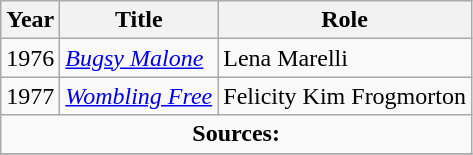<table class="wikitable sortable">
<tr>
<th>Year</th>
<th>Title</th>
<th>Role</th>
</tr>
<tr>
<td>1976</td>
<td><em><a href='#'>Bugsy Malone</a></em></td>
<td>Lena Marelli</td>
</tr>
<tr>
<td>1977</td>
<td><em><a href='#'>Wombling Free</a></em></td>
<td>Felicity Kim Frogmorton</td>
</tr>
<tr>
<td colspan="4" style="text-align: center;"><strong>Sources:</strong> </td>
</tr>
<tr>
</tr>
</table>
